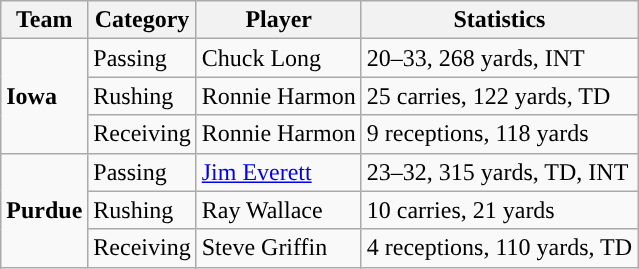<table class="wikitable" style="float: left;">
<tr>
<th>Team</th>
<th>Category</th>
<th>Player</th>
<th>Statistics</th>
</tr>
<tr>
<td rowspan=3><strong>Iowa</strong></td>
<td>Passing</td>
<td>Chuck Long</td>
<td>20–33, 268 yards, INT</td>
</tr>
<tr>
<td>Rushing</td>
<td>Ronnie Harmon</td>
<td>25 carries, 122 yards, TD</td>
</tr>
<tr>
<td>Receiving</td>
<td>Ronnie Harmon</td>
<td>9 receptions, 118 yards</td>
</tr>
<tr>
<td rowspan=3><strong>Purdue</strong></td>
<td>Passing</td>
<td><a href='#'>Jim Everett</a></td>
<td>23–32, 315 yards, TD, INT</td>
</tr>
<tr>
<td>Rushing</td>
<td>Ray Wallace</td>
<td>10 carries, 21 yards</td>
</tr>
<tr>
<td>Receiving</td>
<td>Steve Griffin</td>
<td>4 receptions, 110 yards, TD</td>
</tr>
</table>
